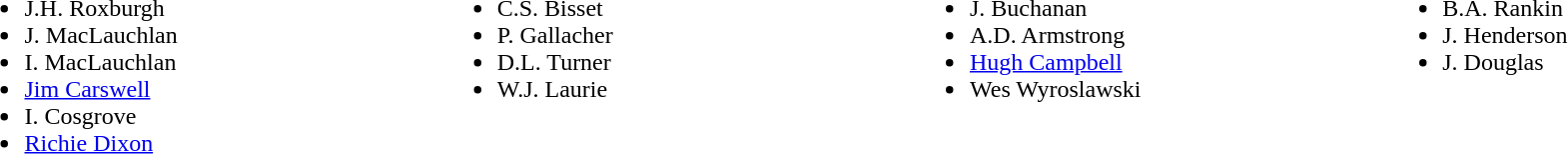<table style="width:100%;">
<tr>
<td style="vertical-align:top; width:20%;"><br><ul><li> J.H. Roxburgh</li><li> J. MacLauchlan</li><li> I. MacLauchlan</li><li> <a href='#'>Jim Carswell</a></li><li> I. Cosgrove</li><li> <a href='#'>Richie Dixon</a></li></ul></td>
<td style="vertical-align:top; width:20%;"><br><ul><li> C.S. Bisset</li><li> P. Gallacher</li><li> D.L. Turner</li><li> W.J. Laurie</li></ul></td>
<td style="vertical-align:top; width:20%;"><br><ul><li> J. Buchanan</li><li> A.D. Armstrong</li><li> <a href='#'>Hugh Campbell</a></li><li> Wes Wyroslawski</li></ul></td>
<td style="vertical-align:top; width:20%;"><br><ul><li> B.A. Rankin</li><li> J. Henderson</li><li> J. Douglas</li></ul></td>
</tr>
</table>
